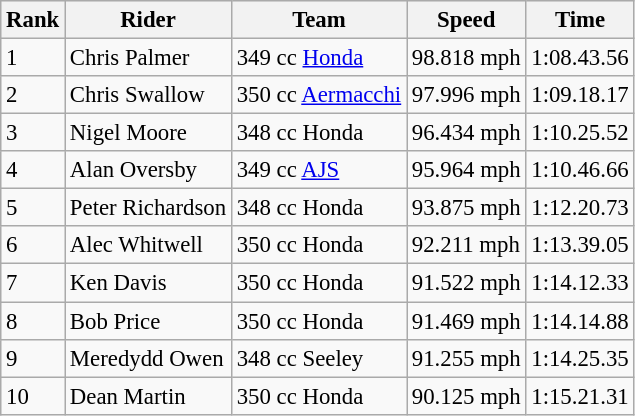<table class="wikitable" style="font-size: 95%;">
<tr style="background:#efefef;">
<th>Rank</th>
<th>Rider</th>
<th>Team</th>
<th>Speed</th>
<th>Time</th>
</tr>
<tr>
<td>1</td>
<td> Chris Palmer</td>
<td>349 cc <a href='#'>Honda</a></td>
<td>98.818 mph</td>
<td>1:08.43.56</td>
</tr>
<tr>
<td>2</td>
<td> Chris Swallow</td>
<td>350 cc <a href='#'>Aermacchi</a></td>
<td>97.996 mph</td>
<td>1:09.18.17</td>
</tr>
<tr>
<td>3</td>
<td> Nigel Moore</td>
<td>348 cc Honda</td>
<td>96.434 mph</td>
<td>1:10.25.52</td>
</tr>
<tr>
<td>4</td>
<td>  Alan Oversby</td>
<td>349 cc <a href='#'>AJS</a></td>
<td>95.964 mph</td>
<td>1:10.46.66</td>
</tr>
<tr>
<td>5</td>
<td> Peter Richardson</td>
<td>348 cc Honda</td>
<td>93.875 mph</td>
<td>1:12.20.73</td>
</tr>
<tr>
<td>6</td>
<td> Alec Whitwell</td>
<td>350 cc Honda</td>
<td>92.211 mph</td>
<td>1:13.39.05</td>
</tr>
<tr>
<td>7</td>
<td> Ken Davis</td>
<td>350 cc Honda</td>
<td>91.522 mph</td>
<td>1:14.12.33</td>
</tr>
<tr>
<td>8</td>
<td> Bob Price</td>
<td>350 cc Honda</td>
<td>91.469 mph</td>
<td>1:14.14.88</td>
</tr>
<tr>
<td>9</td>
<td> Meredydd Owen</td>
<td>348 cc Seeley</td>
<td>91.255 mph</td>
<td>1:14.25.35</td>
</tr>
<tr>
<td>10</td>
<td> Dean Martin</td>
<td>350 cc Honda</td>
<td>90.125 mph</td>
<td>1:15.21.31</td>
</tr>
</table>
